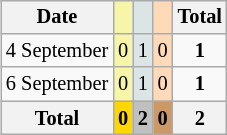<table class=wikitable style="font-size:85%; float:right; text-align:center">
<tr>
<th>Date</th>
<td bgcolor=F7F6A8></td>
<td bgcolor=DCE5E5></td>
<td bgcolor=FFDAB9></td>
<th>Total</th>
</tr>
<tr>
<td>4 September</td>
<td bgcolor=F7F6A8>0</td>
<td bgcolor=DCE5E5>1</td>
<td bgcolor=FFDAB9>0</td>
<td><strong>1</strong></td>
</tr>
<tr>
<td>6 September</td>
<td bgcolor=F7F6A8>0</td>
<td bgcolor=DCE5E5>1</td>
<td bgcolor=FFDAB9>0</td>
<td><strong>1</strong></td>
</tr>
<tr>
<th>Total</th>
<th style=background:gold>0</th>
<th style=background:silver>2</th>
<th style=background:#c96>0</th>
<th>2</th>
</tr>
</table>
